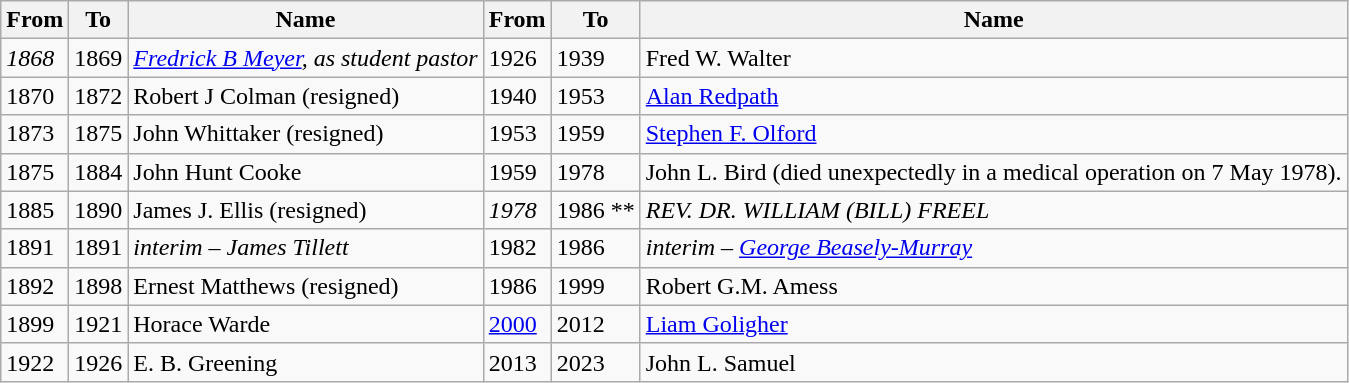<table class="wikitable">
<tr>
<th>From</th>
<th>To</th>
<th>Name</th>
<th>From</th>
<th>To</th>
<th>Name</th>
</tr>
<tr>
<td><em>1868</em></td>
<td>1869</td>
<td><a href='#'><em>Fredrick B Meyer</em></a><em>, as student pastor</em></td>
<td>1926</td>
<td>1939</td>
<td>Fred W. Walter</td>
</tr>
<tr>
<td>1870</td>
<td>1872</td>
<td>Robert J Colman (resigned)</td>
<td>1940</td>
<td>1953</td>
<td><a href='#'>Alan Redpath</a></td>
</tr>
<tr>
<td>1873</td>
<td>1875</td>
<td>John Whittaker (resigned)</td>
<td>1953</td>
<td>1959</td>
<td><a href='#'>Stephen F. Olford</a></td>
</tr>
<tr>
<td>1875</td>
<td>1884</td>
<td>John Hunt Cooke</td>
<td>1959</td>
<td>1978</td>
<td>John L. Bird (died unexpectedly in a medical operation on 7 May 1978).</td>
</tr>
<tr>
<td>1885</td>
<td>1890</td>
<td>James J. Ellis (resigned)</td>
<td><em>1978</em></td>
<td>1986 **</td>
<td><em>REV. DR. WILLIAM (BILL) FREEL </em></td>
</tr>
<tr>
<td>1891</td>
<td>1891</td>
<td><em>interim – James Tillett</em></td>
<td>1982</td>
<td>1986</td>
<td><em>interim –  <a href='#'>George Beasely-Murray</a></em></td>
</tr>
<tr>
<td>1892</td>
<td>1898</td>
<td>Ernest Matthews (resigned)</td>
<td>1986</td>
<td>1999</td>
<td>Robert G.M. Amess</td>
</tr>
<tr>
<td>1899</td>
<td>1921</td>
<td>Horace Warde</td>
<td><a href='#'>2000</a></td>
<td>2012</td>
<td><a href='#'>Liam Goligher</a></td>
</tr>
<tr>
<td>1922</td>
<td>1926</td>
<td>E. B. Greening</td>
<td>2013</td>
<td>2023</td>
<td>John L. Samuel</td>
</tr>
</table>
